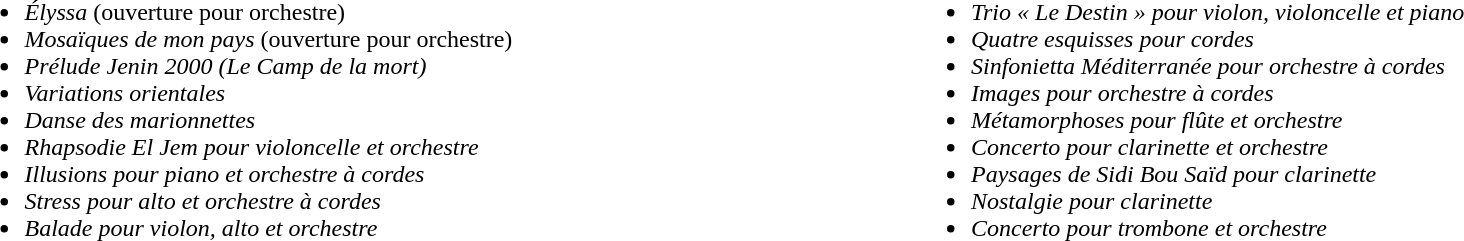<table width="100%">
<tr>
<td valign="top" width="50%"><br><ul><li><em>Élyssa</em> (ouverture pour orchestre)</li><li><em>Mosaïques de mon pays</em> (ouverture pour orchestre)</li><li><em>Prélude Jenin 2000 (Le Camp de la mort)</em></li><li><em>Variations orientales</em></li><li><em>Danse des marionnettes</em></li><li><em>Rhapsodie El Jem pour violoncelle et orchestre</em></li><li><em>Illusions pour piano et orchestre à cordes</em></li><li><em>Stress pour alto et orchestre à cordes</em></li><li><em>Balade pour violon, alto et orchestre</em></li></ul></td>
<td valign="top" width="50%"><br><ul><li><em>Trio « Le Destin » pour violon, violoncelle et piano</em></li><li><em>Quatre esquisses pour cordes</em></li><li><em>Sinfonietta Méditerranée pour orchestre à cordes</em></li><li><em>Images pour orchestre à cordes</em></li><li><em>Métamorphoses pour flûte et orchestre</em></li><li><em>Concerto pour clarinette et orchestre</em></li><li><em>Paysages de Sidi Bou Saïd pour clarinette</em></li><li><em>Nostalgie pour clarinette</em></li><li><em>Concerto pour trombone et orchestre</em></li></ul></td>
</tr>
</table>
